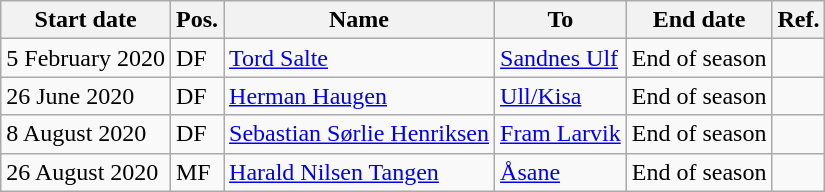<table class="wikitable">
<tr>
<th>Start date</th>
<th>Pos.</th>
<th>Name</th>
<th>To</th>
<th>End date</th>
<th>Ref.</th>
</tr>
<tr>
<td>5 February 2020</td>
<td>DF</td>
<td> <a href='#'>Tord Salte</a></td>
<td><a href='#'>Sandnes Ulf</a></td>
<td>End of season</td>
<td></td>
</tr>
<tr>
<td>26 June 2020</td>
<td>DF</td>
<td> <a href='#'>Herman Haugen</a></td>
<td><a href='#'>Ull/Kisa</a></td>
<td>End of season</td>
<td></td>
</tr>
<tr>
<td>8 August 2020</td>
<td>DF</td>
<td> <a href='#'>Sebastian Sørlie Henriksen</a></td>
<td><a href='#'>Fram Larvik</a></td>
<td>End of season</td>
<td></td>
</tr>
<tr>
<td>26 August 2020</td>
<td>MF</td>
<td> <a href='#'>Harald Nilsen Tangen</a></td>
<td><a href='#'>Åsane</a></td>
<td>End of season</td>
<td></td>
</tr>
</table>
